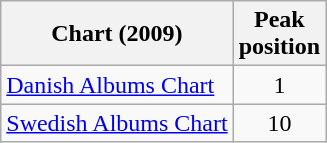<table class="wikitable">
<tr>
<th>Chart (2009)</th>
<th>Peak<br>position</th>
</tr>
<tr>
<td><a href='#'>Danish Albums Chart</a></td>
<td style="text-align:center;">1</td>
</tr>
<tr>
<td><a href='#'>Swedish Albums Chart</a></td>
<td style="text-align:center;">10</td>
</tr>
</table>
